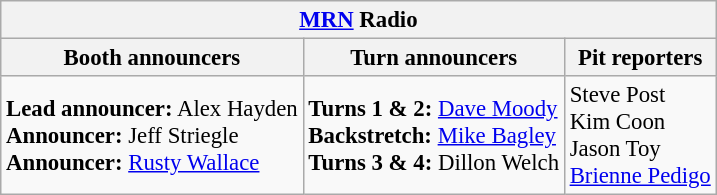<table class="wikitable" style="font-size: 95%;">
<tr>
<th colspan="3"><a href='#'>MRN</a> Radio</th>
</tr>
<tr>
<th>Booth announcers</th>
<th>Turn announcers</th>
<th>Pit reporters</th>
</tr>
<tr>
<td><strong>Lead announcer:</strong> Alex Hayden<br><strong>Announcer:</strong> Jeff Striegle<br><strong>Announcer:</strong> <a href='#'>Rusty Wallace</a></td>
<td><strong>Turns 1 & 2:</strong> <a href='#'>Dave Moody</a><br><strong>Backstretch:</strong> <a href='#'>Mike Bagley</a><br><strong>Turns 3 & 4:</strong> Dillon Welch</td>
<td>Steve Post<br>Kim Coon<br>Jason Toy<br><a href='#'>Brienne Pedigo</a></td>
</tr>
</table>
